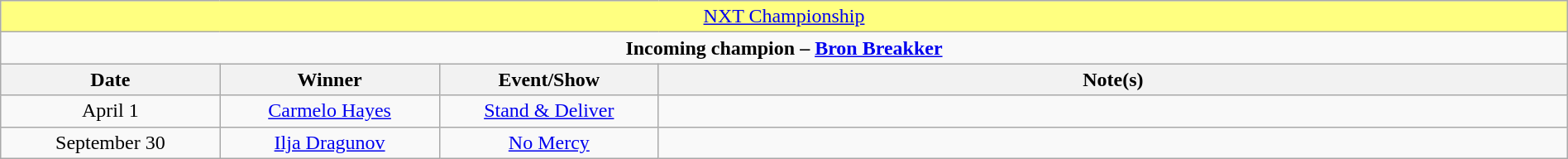<table class="wikitable" style="text-align:center; width:100%;">
<tr style="background:#FFFF80;">
<td colspan="4" style="text-align: center;"><a href='#'>NXT Championship</a></td>
</tr>
<tr>
<td colspan="4" style="text-align: center;"><strong>Incoming champion – <a href='#'>Bron Breakker</a></strong></td>
</tr>
<tr>
<th width=14%>Date</th>
<th width=14%>Winner</th>
<th width=14%>Event/Show</th>
<th width=58%>Note(s)</th>
</tr>
<tr>
<td>April 1</td>
<td><a href='#'>Carmelo Hayes</a></td>
<td><a href='#'>Stand & Deliver</a></td>
<td></td>
</tr>
<tr>
<td>September 30</td>
<td><a href='#'>Ilja Dragunov</a></td>
<td><a href='#'>No Mercy</a></td>
<td></td>
</tr>
</table>
